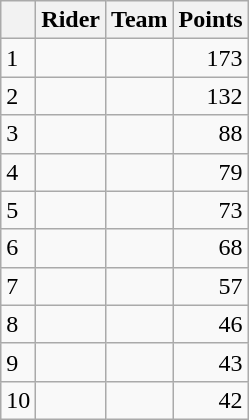<table class="wikitable">
<tr>
<th></th>
<th>Rider</th>
<th>Team</th>
<th>Points</th>
</tr>
<tr>
<td>1</td>
<td> </td>
<td></td>
<td align=right>173</td>
</tr>
<tr>
<td>2</td>
<td></td>
<td></td>
<td align=right>132</td>
</tr>
<tr>
<td>3</td>
<td> </td>
<td></td>
<td align=right>88</td>
</tr>
<tr>
<td>4</td>
<td></td>
<td></td>
<td align=right>79</td>
</tr>
<tr>
<td>5</td>
<td></td>
<td></td>
<td align=right>73</td>
</tr>
<tr>
<td>6</td>
<td></td>
<td></td>
<td align=right>68</td>
</tr>
<tr>
<td>7</td>
<td></td>
<td></td>
<td align=right>57</td>
</tr>
<tr>
<td>8</td>
<td></td>
<td></td>
<td align=right>46</td>
</tr>
<tr>
<td>9</td>
<td></td>
<td></td>
<td align=right>43</td>
</tr>
<tr>
<td>10</td>
<td></td>
<td></td>
<td align=right>42</td>
</tr>
</table>
